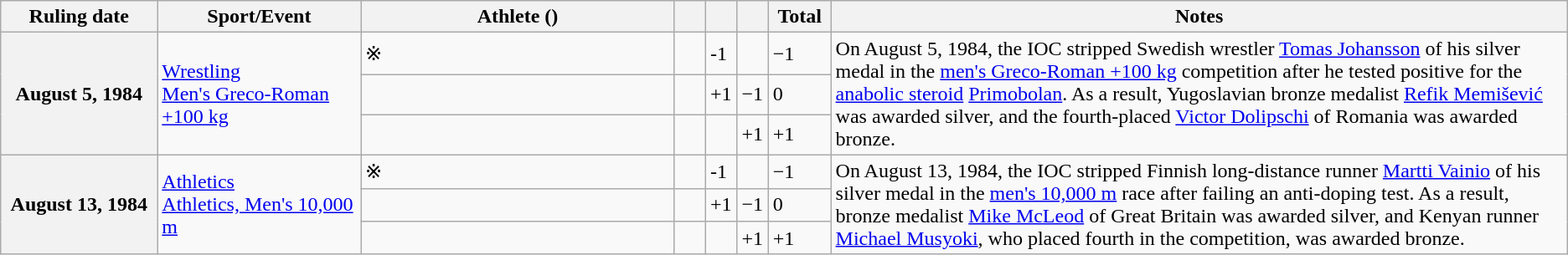<table class="wikitable plainrowheaders sortable">
<tr>
<th scope="col" align="center" style="width:10%">Ruling date</th>
<th scope="col" align="center" style="width:13%">Sport/Event</th>
<th scope="col" align="center" style="width:20%">Athlete ()</th>
<th scope="col" align="center" style="width:2%"></th>
<th scope="col" align="center" style="width:2%"></th>
<th scope="col" align="center" style="width:2%"></th>
<th scope="col" align="center" style="width:4%">Total</th>
<th scope="col" align="center" class="unsortable" style="width:50%">Notes</th>
</tr>
<tr>
<th scope="row" rowspan=3>August 5, 1984</th>
<td rowspan=3><a href='#'>Wrestling</a><br><a href='#'>Men's Greco-Roman +100 kg</a></td>
<td style="width:10px; text-align:left;" style="background-color: #F7D9D3;"> ※</td>
<td></td>
<td>-1</td>
<td></td>
<td>−1</td>
<td rowspan=3 style="text-align:left;">On August 5, 1984, the IOC stripped Swedish wrestler <a href='#'>Tomas Johansson</a> of his silver medal in the <a href='#'>men's Greco-Roman +100 kg</a> competition after he tested positive for the <a href='#'>anabolic steroid</a> <a href='#'>Primobolan</a>. As a result, Yugoslavian bronze medalist <a href='#'>Refik Memišević</a> was awarded silver, and the fourth-placed <a href='#'>Victor Dolipschi</a> of Romania was awarded bronze.</td>
</tr>
<tr>
<td align=left></td>
<td></td>
<td>+1</td>
<td>−1</td>
<td>0</td>
</tr>
<tr>
<td align=left></td>
<td></td>
<td></td>
<td>+1</td>
<td>+1</td>
</tr>
<tr>
<th scope="row" rowspan=3>August 13, 1984</th>
<td rowspan=3><a href='#'>Athletics</a><br><a href='#'>Athletics, Men's 10,000 m</a></td>
<td style="width:10px; text-align:left;" style="background-color: #F7D9D3;"> ※</td>
<td></td>
<td>-1</td>
<td></td>
<td>−1</td>
<td rowspan=3 style="text-align:left;">On August 13, 1984, the IOC stripped Finnish long-distance runner <a href='#'>Martti Vainio</a> of his silver medal in the <a href='#'>men's 10,000 m</a> race after failing an  anti-doping test. As a result, bronze medalist <a href='#'>Mike McLeod</a> of Great Britain was awarded silver, and Kenyan runner <a href='#'>Michael Musyoki</a>, who placed fourth in the competition, was awarded bronze.</td>
</tr>
<tr>
<td align=left></td>
<td></td>
<td>+1</td>
<td>−1</td>
<td>0</td>
</tr>
<tr>
<td align=left></td>
<td></td>
<td></td>
<td>+1</td>
<td>+1</td>
</tr>
</table>
